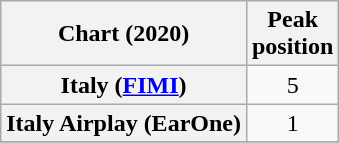<table class="wikitable sortable plainrowheaders">
<tr>
<th>Chart (2020)</th>
<th>Peak<br>position</th>
</tr>
<tr>
<th scope="row">Italy (<a href='#'>FIMI</a>)</th>
<td align="center">5</td>
</tr>
<tr>
<th scope="row">Italy Airplay (EarOne)</th>
<td align="center">1</td>
</tr>
<tr>
</tr>
</table>
